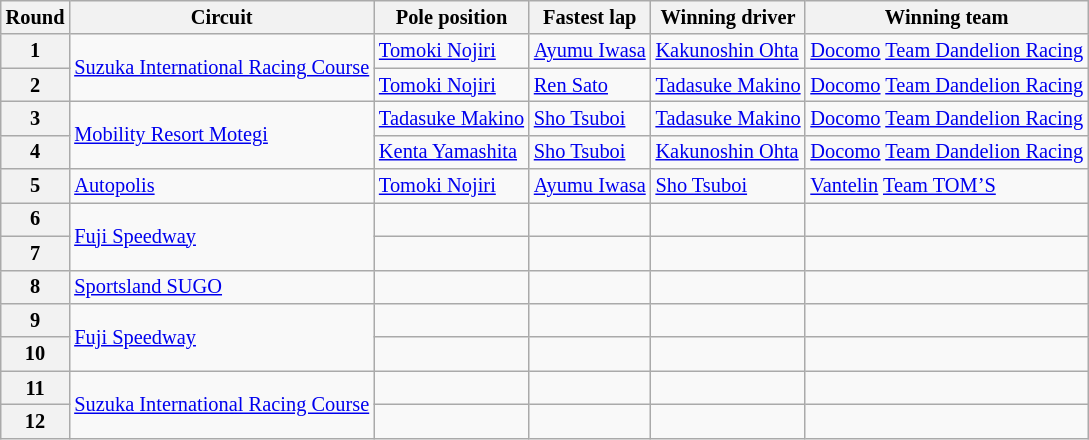<table class="wikitable" style="font-size:85%">
<tr>
<th>Round</th>
<th>Circuit</th>
<th>Pole position</th>
<th>Fastest lap</th>
<th>Winning driver</th>
<th>Winning team</th>
</tr>
<tr>
<th>1</th>
<td rowspan="2"><a href='#'>Suzuka International Racing Course</a></td>
<td> <a href='#'>Tomoki Nojiri</a></td>
<td> <a href='#'>Ayumu Iwasa</a></td>
<td> <a href='#'>Kakunoshin Ohta</a></td>
<td> <a href='#'>Docomo</a> <a href='#'>Team Dandelion Racing</a></td>
</tr>
<tr>
<th>2</th>
<td> <a href='#'>Tomoki Nojiri</a></td>
<td> <a href='#'>Ren Sato</a></td>
<td> <a href='#'>Tadasuke Makino</a></td>
<td> <a href='#'>Docomo</a> <a href='#'>Team Dandelion Racing</a></td>
</tr>
<tr>
<th>3</th>
<td rowspan="2"><a href='#'>Mobility Resort Motegi</a></td>
<td> <a href='#'>Tadasuke Makino</a></td>
<td> <a href='#'>Sho Tsuboi</a></td>
<td> <a href='#'>Tadasuke Makino</a></td>
<td> <a href='#'>Docomo</a> <a href='#'>Team Dandelion Racing</a></td>
</tr>
<tr>
<th>4</th>
<td> <a href='#'>Kenta Yamashita</a></td>
<td> <a href='#'>Sho Tsuboi</a></td>
<td> <a href='#'>Kakunoshin Ohta</a></td>
<td> <a href='#'>Docomo</a> <a href='#'>Team Dandelion Racing</a></td>
</tr>
<tr>
<th>5</th>
<td><a href='#'>Autopolis</a></td>
<td> <a href='#'>Tomoki Nojiri</a></td>
<td> <a href='#'>Ayumu Iwasa</a></td>
<td> <a href='#'>Sho Tsuboi</a></td>
<td> <a href='#'>Vantelin</a> <a href='#'>Team TOM’S</a></td>
</tr>
<tr>
<th>6</th>
<td rowspan="2"><a href='#'>Fuji Speedway</a></td>
<td></td>
<td></td>
<td></td>
<td></td>
</tr>
<tr>
<th>7</th>
<td></td>
<td></td>
<td></td>
<td></td>
</tr>
<tr>
<th>8</th>
<td><a href='#'>Sportsland SUGO</a></td>
<td></td>
<td></td>
<td></td>
<td></td>
</tr>
<tr>
<th>9</th>
<td rowspan="2"><a href='#'>Fuji Speedway</a></td>
<td></td>
<td></td>
<td></td>
<td></td>
</tr>
<tr>
<th>10</th>
<td></td>
<td></td>
<td></td>
<td></td>
</tr>
<tr>
<th>11</th>
<td rowspan="2"><a href='#'>Suzuka International Racing Course</a></td>
<td></td>
<td></td>
<td></td>
<td></td>
</tr>
<tr>
<th>12</th>
<td></td>
<td></td>
<td></td>
<td></td>
</tr>
</table>
